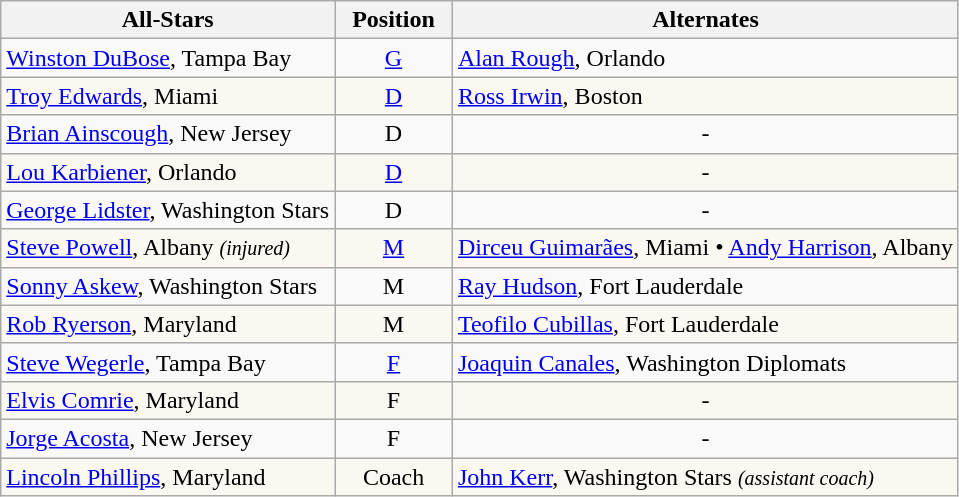<table class="wikitable">
<tr>
<th>All-Stars</th>
<th>  Position  </th>
<th>Alternates</th>
</tr>
<tr>
<td><a href='#'>Winston DuBose</a>, Tampa Bay</td>
<td align=center><a href='#'>G</a></td>
<td><a href='#'>Alan Rough</a>, Orlando</td>
</tr>
<tr bgcolor=#FAF8F0>
<td><a href='#'>Troy Edwards</a>, Miami</td>
<td align=center><a href='#'>D</a></td>
<td><a href='#'>Ross Irwin</a>, Boston</td>
</tr>
<tr>
<td><a href='#'>Brian Ainscough</a>, New Jersey</td>
<td align=center>D</td>
<td align=center>-</td>
</tr>
<tr bgcolor=#FAF8F0>
<td><a href='#'>Lou Karbiener</a>, Orlando</td>
<td align=center><a href='#'>D</a></td>
<td align=center>-</td>
</tr>
<tr>
<td><a href='#'>George Lidster</a>, Washington Stars</td>
<td align=center>D</td>
<td align=center>-</td>
</tr>
<tr bgcolor=#FAF8F0>
<td><a href='#'>Steve Powell</a>, Albany <small><em>(injured)</em></small></td>
<td align=center><a href='#'>M</a></td>
<td><a href='#'>Dirceu Guimarães</a>, Miami • <a href='#'>Andy Harrison</a>, Albany</td>
</tr>
<tr>
<td><a href='#'>Sonny Askew</a>, Washington Stars</td>
<td align=center>M</td>
<td><a href='#'>Ray Hudson</a>, Fort Lauderdale</td>
</tr>
<tr bgcolor=#FAF8F0>
<td><a href='#'>Rob Ryerson</a>, Maryland</td>
<td align=center>M</td>
<td><a href='#'>Teofilo Cubillas</a>, Fort Lauderdale</td>
</tr>
<tr>
<td><a href='#'>Steve Wegerle</a>, Tampa Bay</td>
<td align=center><a href='#'>F</a></td>
<td><a href='#'>Joaquin Canales</a>, Washington Diplomats</td>
</tr>
<tr bgcolor=#FAF8F0>
<td><a href='#'>Elvis Comrie</a>, Maryland</td>
<td align=center>F</td>
<td align=center>-</td>
</tr>
<tr>
<td><a href='#'>Jorge Acosta</a>, New Jersey</td>
<td align=center>F</td>
<td align=center>-</td>
</tr>
<tr bgcolor=#FAF8F0>
<td><a href='#'>Lincoln Phillips</a>, Maryland</td>
<td align=center>Coach</td>
<td><a href='#'>John Kerr</a>, Washington Stars <small><em>(assistant coach)</em></small></td>
</tr>
</table>
